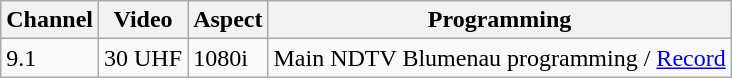<table class="wikitable">
<tr>
<th>Channel</th>
<th>Video</th>
<th>Aspect</th>
<th>Programming</th>
</tr>
<tr>
<td>9.1</td>
<td>30 UHF</td>
<td>1080i</td>
<td>Main NDTV Blumenau programming / <a href='#'>Record</a></td>
</tr>
</table>
